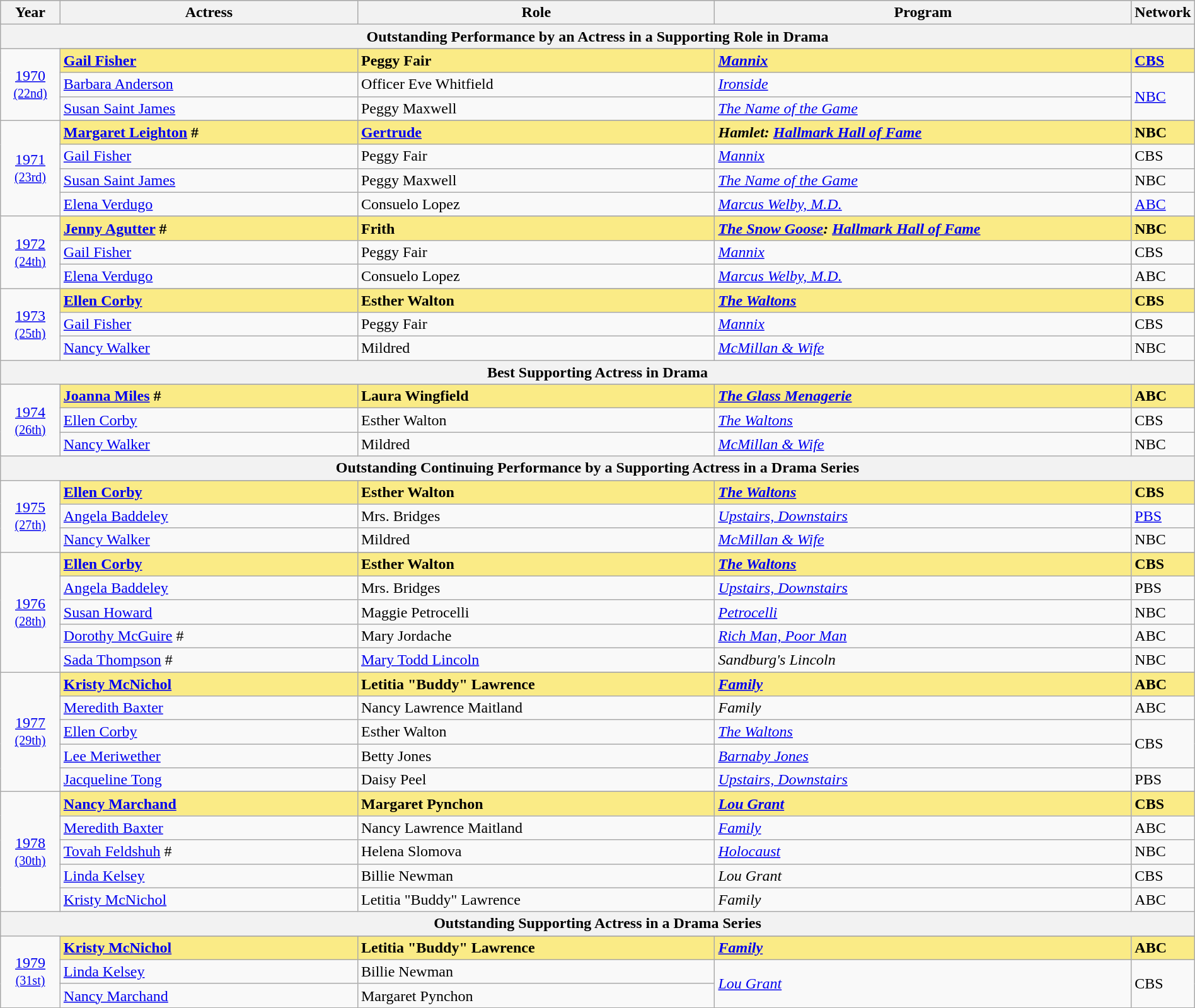<table class="wikitable" style="width:100%">
<tr style="background:#bebebe;">
<th style="width:5%;">Year</th>
<th style="width:25%;">Actress</th>
<th style="width:30%;">Role</th>
<th style="width:35%;">Program</th>
<th style="width:5%;">Network</th>
</tr>
<tr>
<th colspan=5>Outstanding Performance by an Actress in a Supporting Role in Drama</th>
</tr>
<tr>
<td rowspan=4 style="text-align:center"><a href='#'>1970</a><br><small><a href='#'>(22nd)</a></small></td>
</tr>
<tr style="background:#FAEB86">
<td><strong><a href='#'>Gail Fisher</a></strong></td>
<td><strong>Peggy Fair</strong></td>
<td><strong><em><a href='#'>Mannix</a></em></strong></td>
<td><strong><a href='#'>CBS</a></strong></td>
</tr>
<tr>
<td><a href='#'>Barbara Anderson</a></td>
<td>Officer Eve Whitfield</td>
<td><em><a href='#'>Ironside</a></em></td>
<td rowspan=2><a href='#'>NBC</a></td>
</tr>
<tr>
<td><a href='#'>Susan Saint James</a></td>
<td>Peggy Maxwell</td>
<td><em><a href='#'>The Name of the Game</a></em></td>
</tr>
<tr>
<td rowspan=5 style="text-align:center"><a href='#'>1971</a><br><small><a href='#'>(23rd)</a></small></td>
</tr>
<tr style="background:#FAEB86">
<td><strong><a href='#'>Margaret Leighton</a> #</strong></td>
<td><strong><a href='#'>Gertrude</a></strong></td>
<td><strong><em>Hamlet: <a href='#'>Hallmark Hall of Fame</a></em></strong></td>
<td><strong>NBC</strong></td>
</tr>
<tr>
<td><a href='#'>Gail Fisher</a></td>
<td>Peggy Fair</td>
<td><em><a href='#'>Mannix</a></em></td>
<td>CBS</td>
</tr>
<tr>
<td><a href='#'>Susan Saint James</a></td>
<td>Peggy Maxwell</td>
<td><em><a href='#'>The Name of the Game</a></em></td>
<td>NBC</td>
</tr>
<tr>
<td><a href='#'>Elena Verdugo</a></td>
<td>Consuelo Lopez</td>
<td><em><a href='#'>Marcus Welby, M.D.</a></em></td>
<td><a href='#'>ABC</a></td>
</tr>
<tr>
<td rowspan=4 style="text-align:center"><a href='#'>1972</a><br><small><a href='#'>(24th)</a></small></td>
</tr>
<tr style="background:#FAEB86">
<td><strong><a href='#'>Jenny Agutter</a> #</strong></td>
<td><strong>Frith</strong></td>
<td><strong><em><a href='#'>The Snow Goose</a>: <a href='#'>Hallmark Hall of Fame</a></em></strong></td>
<td><strong>NBC</strong></td>
</tr>
<tr>
<td><a href='#'>Gail Fisher</a></td>
<td>Peggy Fair</td>
<td><em><a href='#'>Mannix</a></em></td>
<td>CBS</td>
</tr>
<tr>
<td><a href='#'>Elena Verdugo</a></td>
<td>Consuelo Lopez</td>
<td><em><a href='#'>Marcus Welby, M.D.</a></em></td>
<td>ABC</td>
</tr>
<tr>
<td rowspan=4 style="text-align:center"><a href='#'>1973</a><br><small><a href='#'>(25th)</a></small></td>
</tr>
<tr style="background:#FAEB86">
<td><strong><a href='#'>Ellen Corby</a></strong></td>
<td><strong>Esther Walton</strong></td>
<td><strong><em><a href='#'>The Waltons</a></em></strong></td>
<td><strong>CBS</strong></td>
</tr>
<tr>
<td><a href='#'>Gail Fisher</a></td>
<td>Peggy Fair</td>
<td><em><a href='#'>Mannix</a></em></td>
<td>CBS</td>
</tr>
<tr>
<td><a href='#'>Nancy Walker</a></td>
<td>Mildred</td>
<td><em><a href='#'>McMillan & Wife</a></em></td>
<td>NBC</td>
</tr>
<tr>
<th colspan=5>Best Supporting Actress in Drama</th>
</tr>
<tr>
<td rowspan=4 style="text-align:center"><a href='#'>1974</a><br><small><a href='#'>(26th)</a></small></td>
</tr>
<tr style="background:#FAEB86">
<td><strong><a href='#'>Joanna Miles</a> #</strong></td>
<td><strong>Laura Wingfield</strong></td>
<td><strong><em><a href='#'>The Glass Menagerie</a></em></strong></td>
<td><strong>ABC</strong></td>
</tr>
<tr>
<td><a href='#'>Ellen Corby</a></td>
<td>Esther Walton</td>
<td><em><a href='#'>The Waltons</a></em></td>
<td>CBS</td>
</tr>
<tr>
<td><a href='#'>Nancy Walker</a></td>
<td>Mildred</td>
<td><em><a href='#'>McMillan & Wife</a></em></td>
<td>NBC</td>
</tr>
<tr>
<th colspan=5>Outstanding Continuing Performance by a Supporting Actress in a Drama Series</th>
</tr>
<tr>
<td rowspan=4 style="text-align:center"><a href='#'>1975</a><br><small><a href='#'>(27th)</a></small></td>
</tr>
<tr style="background:#FAEB86">
<td><strong><a href='#'>Ellen Corby</a></strong></td>
<td><strong>Esther Walton</strong></td>
<td><strong><em><a href='#'>The Waltons</a></em></strong></td>
<td><strong>CBS</strong></td>
</tr>
<tr>
<td><a href='#'>Angela Baddeley</a></td>
<td>Mrs. Bridges</td>
<td><em><a href='#'>Upstairs, Downstairs</a></em></td>
<td><a href='#'>PBS</a></td>
</tr>
<tr>
<td><a href='#'>Nancy Walker</a></td>
<td>Mildred</td>
<td><em><a href='#'>McMillan & Wife</a></em></td>
<td>NBC</td>
</tr>
<tr>
<td rowspan=6 style="text-align:center"><a href='#'>1976</a><br><small><a href='#'>(28th)</a></small></td>
</tr>
<tr style="background:#FAEB86">
<td><strong><a href='#'>Ellen Corby</a></strong></td>
<td><strong>Esther Walton</strong></td>
<td><strong><em><a href='#'>The Waltons</a></em></strong></td>
<td><strong>CBS</strong></td>
</tr>
<tr>
<td><a href='#'>Angela Baddeley</a></td>
<td>Mrs. Bridges</td>
<td><em><a href='#'>Upstairs, Downstairs</a></em></td>
<td>PBS</td>
</tr>
<tr>
<td><a href='#'>Susan Howard</a></td>
<td>Maggie Petrocelli</td>
<td><em><a href='#'>Petrocelli</a></em></td>
<td>NBC</td>
</tr>
<tr>
<td><a href='#'>Dorothy McGuire</a> #</td>
<td>Mary Jordache</td>
<td><em><a href='#'>Rich Man, Poor Man</a></em></td>
<td>ABC</td>
</tr>
<tr>
<td><a href='#'>Sada Thompson</a> #</td>
<td><a href='#'>Mary Todd Lincoln</a></td>
<td><em>Sandburg's Lincoln</em></td>
<td>NBC</td>
</tr>
<tr>
<td rowspan=6 style="text-align:center"><a href='#'>1977</a><br><small><a href='#'>(29th)</a></small></td>
</tr>
<tr style="background:#FAEB86">
<td><strong><a href='#'>Kristy McNichol</a></strong></td>
<td><strong>Letitia "Buddy" Lawrence</strong></td>
<td><strong><em><a href='#'>Family</a></em></strong></td>
<td><strong>ABC</strong></td>
</tr>
<tr>
<td><a href='#'>Meredith Baxter</a></td>
<td>Nancy Lawrence Maitland</td>
<td><em>Family</em></td>
<td>ABC</td>
</tr>
<tr>
<td><a href='#'>Ellen Corby</a></td>
<td>Esther Walton</td>
<td><em><a href='#'>The Waltons</a></em></td>
<td rowspan=2>CBS</td>
</tr>
<tr>
<td><a href='#'>Lee Meriwether</a></td>
<td>Betty Jones</td>
<td><em><a href='#'>Barnaby Jones</a></em></td>
</tr>
<tr>
<td><a href='#'>Jacqueline Tong</a></td>
<td>Daisy Peel</td>
<td><em><a href='#'>Upstairs, Downstairs</a></em></td>
<td>PBS</td>
</tr>
<tr>
<td rowspan=6 style="text-align:center"><a href='#'>1978</a><br><small><a href='#'>(30th)</a></small></td>
</tr>
<tr style="background:#FAEB86">
<td><strong><a href='#'>Nancy Marchand</a></strong></td>
<td><strong>Margaret Pynchon</strong></td>
<td><strong><em><a href='#'>Lou Grant</a></em></strong></td>
<td><strong>CBS</strong></td>
</tr>
<tr>
<td><a href='#'>Meredith Baxter</a></td>
<td>Nancy Lawrence Maitland</td>
<td><em><a href='#'>Family</a></em></td>
<td>ABC</td>
</tr>
<tr>
<td><a href='#'>Tovah Feldshuh</a> #</td>
<td>Helena Slomova</td>
<td><em><a href='#'>Holocaust</a></em></td>
<td>NBC</td>
</tr>
<tr>
<td><a href='#'>Linda Kelsey</a></td>
<td>Billie Newman</td>
<td><em>Lou Grant</em></td>
<td>CBS</td>
</tr>
<tr>
<td><a href='#'>Kristy McNichol</a></td>
<td>Letitia "Buddy" Lawrence</td>
<td><em>Family</em></td>
<td>ABC</td>
</tr>
<tr>
<th colspan=5>Outstanding Supporting Actress in a Drama Series</th>
</tr>
<tr>
<td rowspan=4 style="text-align:center"><a href='#'>1979</a><br><small><a href='#'>(31st)</a></small></td>
</tr>
<tr style="background:#FAEB86">
<td><strong><a href='#'>Kristy McNichol</a></strong></td>
<td><strong>Letitia "Buddy" Lawrence</strong></td>
<td><strong><em><a href='#'>Family</a></em></strong></td>
<td><strong>ABC</strong></td>
</tr>
<tr>
<td><a href='#'>Linda Kelsey</a></td>
<td>Billie Newman</td>
<td rowspan=2><em><a href='#'>Lou Grant</a></em></td>
<td rowspan=2>CBS</td>
</tr>
<tr>
<td><a href='#'>Nancy Marchand</a></td>
<td>Margaret Pynchon</td>
</tr>
</table>
